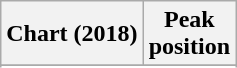<table class="wikitable plainrowheaders" style="text-align:center">
<tr>
<th scope="col">Chart (2018)</th>
<th scope="col">Peak<br> position</th>
</tr>
<tr>
</tr>
<tr>
</tr>
</table>
